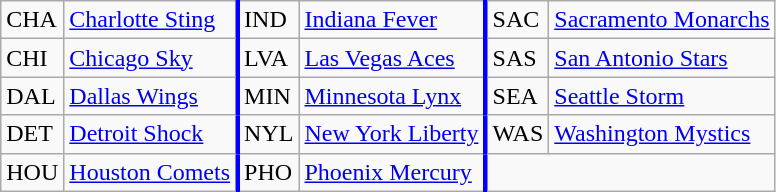<table class="wikitable" align=center>
<tr>
<td>CHA</td>
<td style="border-right: solid blue"><a href='#'>Charlotte Sting</a></td>
<td>IND</td>
<td style="border-right: solid blue"><a href='#'>Indiana Fever</a></td>
<td>SAC</td>
<td><a href='#'>Sacramento Monarchs</a></td>
</tr>
<tr>
<td>CHI</td>
<td style="border-right: solid blue"><a href='#'>Chicago Sky</a></td>
<td>LVA</td>
<td style="border-right: solid blue"><a href='#'>Las Vegas Aces</a></td>
<td>SAS</td>
<td><a href='#'>San Antonio Stars</a></td>
</tr>
<tr>
<td>DAL</td>
<td style="border-right: solid blue"><a href='#'>Dallas Wings</a></td>
<td>MIN</td>
<td style="border-right: solid blue"><a href='#'>Minnesota Lynx</a></td>
<td>SEA</td>
<td><a href='#'>Seattle Storm</a></td>
</tr>
<tr>
<td>DET</td>
<td style="border-right: solid blue"><a href='#'>Detroit Shock</a></td>
<td>NYL</td>
<td style="border-right: solid blue"><a href='#'>New York Liberty</a></td>
<td>WAS</td>
<td><a href='#'>Washington Mystics</a></td>
</tr>
<tr>
<td>HOU</td>
<td style="border-right: solid blue"><a href='#'>Houston Comets</a></td>
<td>PHO</td>
<td style="border-right: solid blue"><a href='#'>Phoenix Mercury</a></td>
</tr>
</table>
